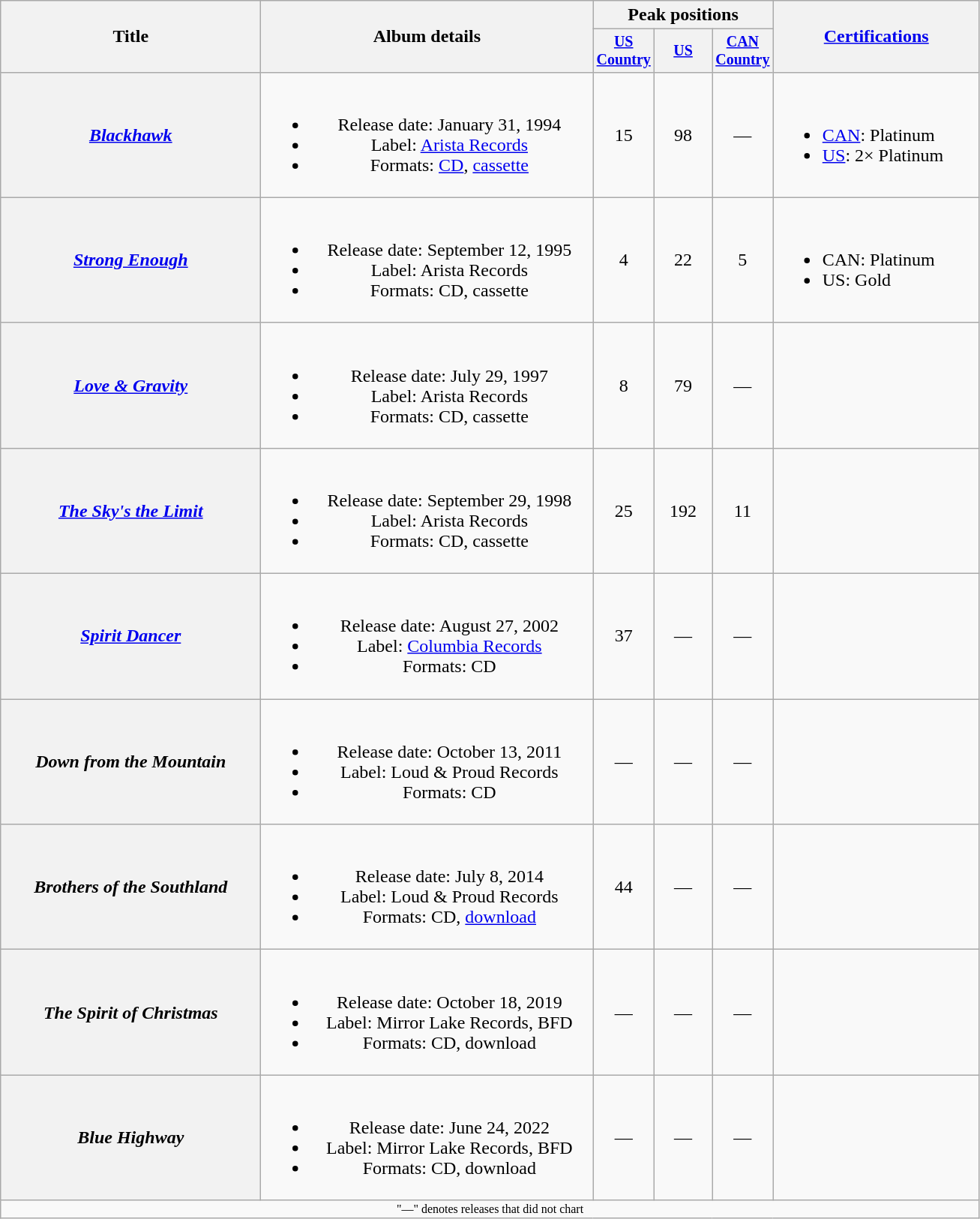<table class="wikitable plainrowheaders" style="text-align:center;">
<tr>
<th rowspan="2" style="width:14em;">Title</th>
<th rowspan="2" style="width:18em;">Album details</th>
<th colspan="3">Peak positions</th>
<th rowspan="2" style="width:11em;"><a href='#'>Certifications</a></th>
</tr>
<tr style="font-size:smaller;">
<th width="45"><a href='#'>US Country</a><br></th>
<th width="45"><a href='#'>US</a><br></th>
<th width="45"><a href='#'>CAN Country</a><br></th>
</tr>
<tr>
<th scope="row"><em><a href='#'>Blackhawk</a></em></th>
<td><br><ul><li>Release date: January 31, 1994</li><li>Label: <a href='#'>Arista Records</a></li><li>Formats: <a href='#'>CD</a>, <a href='#'>cassette</a></li></ul></td>
<td>15</td>
<td>98</td>
<td>—</td>
<td align="left"><br><ul><li><a href='#'>CAN</a>: Platinum</li><li><a href='#'>US</a>: 2× Platinum</li></ul></td>
</tr>
<tr>
<th scope="row"><em><a href='#'>Strong Enough</a></em></th>
<td><br><ul><li>Release date: September 12, 1995</li><li>Label: Arista Records</li><li>Formats: CD, cassette</li></ul></td>
<td>4</td>
<td>22</td>
<td>5</td>
<td align="left"><br><ul><li>CAN: Platinum</li><li>US: Gold</li></ul></td>
</tr>
<tr>
<th scope="row"><em><a href='#'>Love & Gravity</a></em></th>
<td><br><ul><li>Release date: July 29, 1997</li><li>Label: Arista Records</li><li>Formats: CD, cassette</li></ul></td>
<td>8</td>
<td>79</td>
<td>—</td>
<td></td>
</tr>
<tr>
<th scope="row"><em><a href='#'>The Sky's the Limit</a></em></th>
<td><br><ul><li>Release date: September 29, 1998</li><li>Label: Arista Records</li><li>Formats: CD, cassette</li></ul></td>
<td>25</td>
<td>192</td>
<td>11</td>
<td></td>
</tr>
<tr>
<th scope="row"><em><a href='#'>Spirit Dancer</a></em></th>
<td><br><ul><li>Release date: August 27, 2002</li><li>Label: <a href='#'>Columbia Records</a></li><li>Formats: CD</li></ul></td>
<td>37</td>
<td>—</td>
<td>—</td>
<td></td>
</tr>
<tr>
<th scope="row"><em>Down from the Mountain</em></th>
<td><br><ul><li>Release date: October 13, 2011</li><li>Label: Loud & Proud Records</li><li>Formats: CD</li></ul></td>
<td>—</td>
<td>—</td>
<td>—</td>
<td></td>
</tr>
<tr>
<th scope="row"><em>Brothers of the Southland</em></th>
<td><br><ul><li>Release date: July 8, 2014</li><li>Label: Loud & Proud Records</li><li>Formats: CD, <a href='#'>download</a></li></ul></td>
<td>44</td>
<td>—</td>
<td>—</td>
<td></td>
</tr>
<tr>
<th scope="row"><em>The Spirit of Christmas</em></th>
<td><br><ul><li>Release date:  October 18, 2019</li><li>Label: Mirror Lake Records, BFD</li><li>Formats: CD, download</li></ul></td>
<td>—</td>
<td>—</td>
<td>—</td>
<td></td>
</tr>
<tr>
<th scope="row"><em>Blue Highway</em></th>
<td><br><ul><li>Release date:  June 24, 2022</li><li>Label: Mirror Lake Records, BFD</li><li>Formats: CD, download</li></ul></td>
<td>—</td>
<td>—</td>
<td>—</td>
<td></td>
</tr>
<tr>
<td colspan="6" style="font-size:8pt">"—" denotes releases that did not chart</td>
</tr>
</table>
